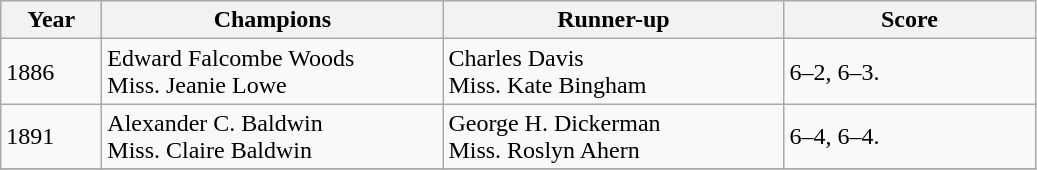<table class="wikitable">
<tr>
<th style="width:60px;">Year</th>
<th style="width:220px;">Champions</th>
<th style="width:220px;">Runner-up</th>
<th style="width:160px;">Score</th>
</tr>
<tr>
<td>1886</td>
<td> Edward Falcombe Woods<br> Miss. Jeanie Lowe</td>
<td> Charles Davis<br> Miss. Kate Bingham</td>
<td>6–2, 6–3.</td>
</tr>
<tr>
<td>1891</td>
<td> Alexander C. Baldwin<br> Miss. Claire Baldwin</td>
<td> George H. Dickerman <br> Miss. Roslyn Ahern</td>
<td>6–4, 6–4.</td>
</tr>
<tr>
</tr>
</table>
